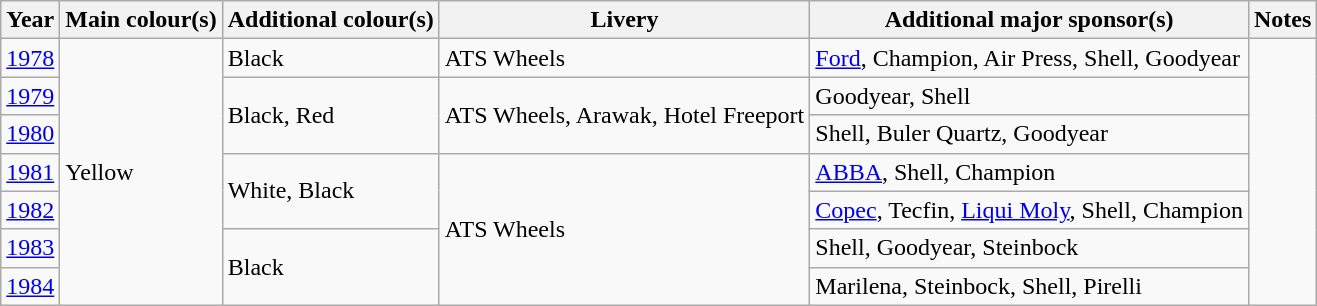<table class="wikitable">
<tr>
<th>Year</th>
<th>Main colour(s)</th>
<th>Additional colour(s)</th>
<th>Livery</th>
<th>Additional major sponsor(s)</th>
<th>Notes</th>
</tr>
<tr>
<td><a href='#'>1978</a></td>
<td rowspan=7>Yellow</td>
<td>Black</td>
<td>ATS Wheels</td>
<td><a href='#'>Ford</a>, Champion, Air Press, Shell, Goodyear</td>
<td rowspan=7></td>
</tr>
<tr>
<td><a href='#'>1979</a></td>
<td rowspan=2>Black, Red</td>
<td rowspan=2>ATS Wheels, Arawak, Hotel Freeport</td>
<td>Goodyear, Shell</td>
</tr>
<tr>
<td><a href='#'>1980</a></td>
<td>Shell, Buler Quartz, Goodyear</td>
</tr>
<tr>
<td><a href='#'>1981</a></td>
<td rowspan=2>White, Black</td>
<td rowspan=4>ATS Wheels</td>
<td><a href='#'>ABBA</a>, Shell, Champion</td>
</tr>
<tr>
<td><a href='#'>1982</a></td>
<td><a href='#'>Copec</a>, Tecfin, <a href='#'>Liqui Moly</a>, Shell, Champion</td>
</tr>
<tr>
<td><a href='#'>1983</a></td>
<td rowspan=2>Black</td>
<td>Shell, Goodyear, Steinbock</td>
</tr>
<tr>
<td><a href='#'>1984</a></td>
<td>Marilena, Steinbock, Shell, Pirelli</td>
</tr>
</table>
